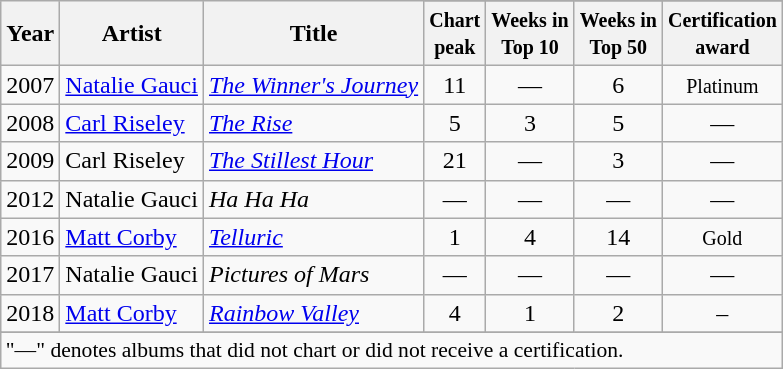<table class="wikitable">
<tr>
<th rowspan="2">Year</th>
<th rowspan="2">Artist</th>
<th rowspan="2">Title</th>
</tr>
<tr>
<th><small>Chart<br>peak</small></th>
<th><small>Weeks in<br>Top 10</small></th>
<th><small>Weeks in<br>Top 50</small></th>
<th><small>Certification<br>award</small></th>
</tr>
<tr>
<td>2007</td>
<td><a href='#'>Natalie Gauci</a></td>
<td><em><a href='#'>The Winner's Journey</a></em></td>
<td style="text-align:center;">11</td>
<td style="text-align:center;">—</td>
<td style="text-align:center;">6</td>
<td style="text-align:center;"><small>Platinum</small></td>
</tr>
<tr>
<td>2008</td>
<td><a href='#'>Carl Riseley</a></td>
<td><em><a href='#'>The Rise</a></em></td>
<td style="text-align:center;">5</td>
<td style="text-align:center;">3</td>
<td style="text-align:center;">5</td>
<td style="text-align:center;">—</td>
</tr>
<tr>
<td>2009</td>
<td>Carl Riseley</td>
<td><em><a href='#'>The Stillest Hour</a></em></td>
<td style="text-align:center;">21</td>
<td style="text-align:center;">—</td>
<td style="text-align:center;">3</td>
<td style="text-align:center;">—</td>
</tr>
<tr>
<td>2012</td>
<td>Natalie Gauci</td>
<td><em> Ha Ha Ha</em></td>
<td style="text-align:center;">—</td>
<td style="text-align:center;">—</td>
<td style="text-align:center;">—</td>
<td style="text-align:center;">—</td>
</tr>
<tr>
<td>2016</td>
<td><a href='#'>Matt Corby</a></td>
<td><em><a href='#'>Telluric</a></em></td>
<td style="text-align:center;">1</td>
<td style="text-align:center;">4</td>
<td style="text-align:center;">14</td>
<td style="text-align:center;"><small>Gold</small></td>
</tr>
<tr>
<td>2017</td>
<td>Natalie Gauci</td>
<td><em>Pictures of Mars</em></td>
<td style="text-align:center;">—</td>
<td style="text-align:center;">—</td>
<td style="text-align:center;">—</td>
<td style="text-align:center;">—</td>
</tr>
<tr>
<td>2018</td>
<td><a href='#'>Matt Corby</a></td>
<td><em><a href='#'>Rainbow Valley</a></em></td>
<td style="text-align:center;">4</td>
<td style="text-align:center;">1</td>
<td style="text-align:center;">2</td>
<td style="text-align:center;">–</td>
</tr>
<tr>
</tr>
<tr>
<td colspan="7" style="font-size:90%" style="text-align:center;">"—" denotes albums that did not chart or did not receive a certification.</td>
</tr>
</table>
